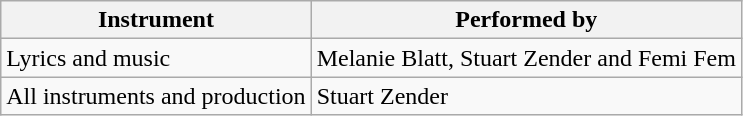<table class="wikitable">
<tr>
<th bgcolor="#ebf5ff" align="center">Instrument</th>
<th bgcolor="#ebf5ff" align="center">Performed by</th>
</tr>
<tr>
<td valign="top">Lyrics and music</td>
<td>Melanie Blatt, Stuart Zender and Femi Fem</td>
</tr>
<tr>
<td valign="top">All instruments and production</td>
<td>Stuart Zender</td>
</tr>
</table>
